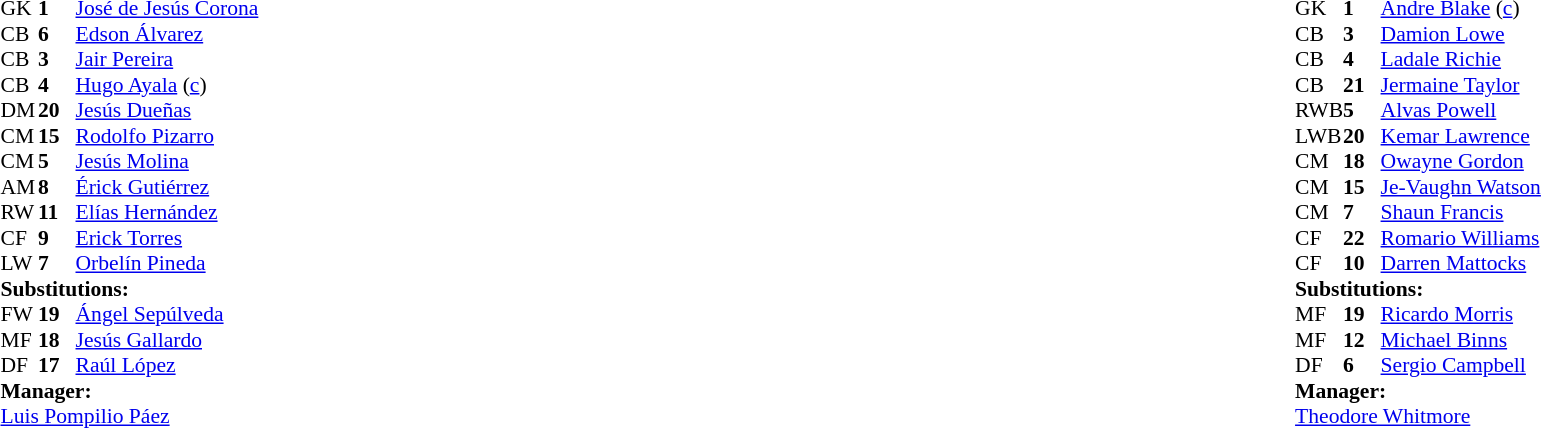<table width="100%">
<tr>
<td valign="top" width="40%"><br><table style="font-size:90%" cellspacing="0" cellpadding="0">
<tr>
<th width=25></th>
<th width=25></th>
</tr>
<tr>
<td>GK</td>
<td><strong>1</strong></td>
<td><a href='#'>José de Jesús Corona</a></td>
</tr>
<tr>
<td>CB</td>
<td><strong>6</strong></td>
<td><a href='#'>Edson Álvarez</a></td>
<td></td>
</tr>
<tr>
<td>CB</td>
<td><strong>3</strong></td>
<td><a href='#'>Jair Pereira</a></td>
</tr>
<tr>
<td>CB</td>
<td><strong>4</strong></td>
<td><a href='#'>Hugo Ayala</a> (<a href='#'>c</a>)</td>
</tr>
<tr>
<td>DM</td>
<td><strong>20</strong></td>
<td><a href='#'>Jesús Dueñas</a></td>
</tr>
<tr>
<td>CM</td>
<td><strong>15</strong></td>
<td><a href='#'>Rodolfo Pizarro</a></td>
</tr>
<tr>
<td>CM</td>
<td><strong>5</strong></td>
<td><a href='#'>Jesús Molina</a></td>
</tr>
<tr>
<td>AM</td>
<td><strong>8</strong></td>
<td><a href='#'>Érick Gutiérrez</a></td>
<td></td>
<td></td>
</tr>
<tr>
<td>RW</td>
<td><strong>11</strong></td>
<td><a href='#'>Elías Hernández</a></td>
<td></td>
<td></td>
</tr>
<tr>
<td>CF</td>
<td><strong>9</strong></td>
<td><a href='#'>Erick Torres</a></td>
<td></td>
<td></td>
</tr>
<tr>
<td>LW</td>
<td><strong>7</strong></td>
<td><a href='#'>Orbelín Pineda</a></td>
</tr>
<tr>
<td colspan=3><strong>Substitutions:</strong></td>
</tr>
<tr>
<td>FW</td>
<td><strong>19</strong></td>
<td><a href='#'>Ángel Sepúlveda</a></td>
<td></td>
<td></td>
</tr>
<tr>
<td>MF</td>
<td><strong>18</strong></td>
<td><a href='#'>Jesús Gallardo</a></td>
<td></td>
<td></td>
</tr>
<tr>
<td>DF</td>
<td><strong>17</strong></td>
<td><a href='#'>Raúl López</a></td>
<td></td>
<td></td>
</tr>
<tr>
<td colspan=3><strong>Manager:</strong></td>
</tr>
<tr>
<td colspan=3> <a href='#'>Luis Pompilio Páez</a></td>
</tr>
</table>
</td>
<td valign="top"></td>
<td valign="top" width="50%"><br><table style="font-size:90%; margin:auto" cellspacing="0" cellpadding="0">
<tr>
<th width=25></th>
<th width=25></th>
</tr>
<tr>
<td>GK</td>
<td><strong>1</strong></td>
<td><a href='#'>Andre Blake</a> (<a href='#'>c</a>)</td>
</tr>
<tr>
<td>CB</td>
<td><strong>3</strong></td>
<td><a href='#'>Damion Lowe</a></td>
</tr>
<tr>
<td>CB</td>
<td><strong>4</strong></td>
<td><a href='#'>Ladale Richie</a></td>
</tr>
<tr>
<td>CB</td>
<td><strong>21</strong></td>
<td><a href='#'>Jermaine Taylor</a></td>
</tr>
<tr>
<td>RWB</td>
<td><strong>5</strong></td>
<td><a href='#'>Alvas Powell</a></td>
</tr>
<tr>
<td>LWB</td>
<td><strong>20</strong></td>
<td><a href='#'>Kemar Lawrence</a></td>
</tr>
<tr>
<td>CM</td>
<td><strong>18</strong></td>
<td><a href='#'>Owayne Gordon</a></td>
<td></td>
</tr>
<tr>
<td>CM</td>
<td><strong>15</strong></td>
<td><a href='#'>Je-Vaughn Watson</a></td>
<td></td>
</tr>
<tr>
<td>CM</td>
<td><strong>7</strong></td>
<td><a href='#'>Shaun Francis</a></td>
<td></td>
<td></td>
</tr>
<tr>
<td>CF</td>
<td><strong>22</strong></td>
<td><a href='#'>Romario Williams</a></td>
<td></td>
<td></td>
</tr>
<tr>
<td>CF</td>
<td><strong>10</strong></td>
<td><a href='#'>Darren Mattocks</a></td>
<td></td>
<td></td>
</tr>
<tr>
<td colspan=3><strong>Substitutions:</strong></td>
</tr>
<tr>
<td>MF</td>
<td><strong>19</strong></td>
<td><a href='#'>Ricardo Morris</a></td>
<td></td>
<td></td>
</tr>
<tr>
<td>MF</td>
<td><strong>12</strong></td>
<td><a href='#'>Michael Binns</a></td>
<td></td>
<td></td>
</tr>
<tr>
<td>DF</td>
<td><strong>6</strong></td>
<td><a href='#'>Sergio Campbell</a></td>
<td></td>
<td></td>
</tr>
<tr>
<td colspan=3><strong>Manager:</strong></td>
</tr>
<tr>
<td colspan=3><a href='#'>Theodore Whitmore</a></td>
</tr>
</table>
</td>
</tr>
</table>
